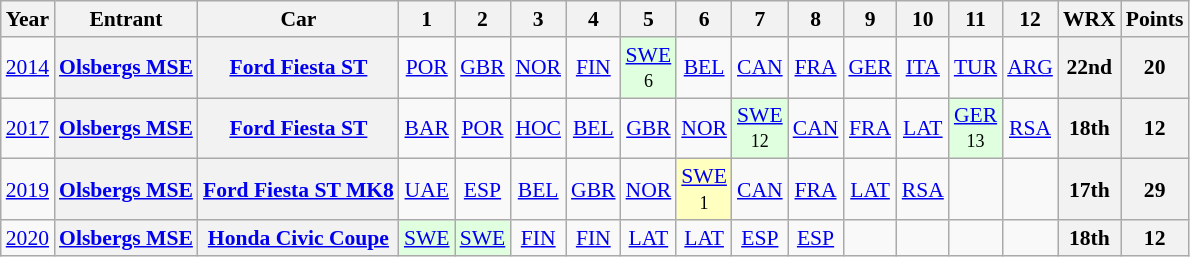<table class="wikitable" border="1" style="text-align:center; font-size:90%;">
<tr valign="top">
<th>Year</th>
<th>Entrant</th>
<th>Car</th>
<th>1</th>
<th>2</th>
<th>3</th>
<th>4</th>
<th>5</th>
<th>6</th>
<th>7</th>
<th>8</th>
<th>9</th>
<th>10</th>
<th>11</th>
<th>12</th>
<th>WRX</th>
<th>Points</th>
</tr>
<tr>
<td><a href='#'>2014</a></td>
<th><a href='#'>Olsbergs MSE</a></th>
<th><a href='#'>Ford Fiesta ST</a></th>
<td><a href='#'>POR</a></td>
<td><a href='#'>GBR</a></td>
<td><a href='#'>NOR</a></td>
<td><a href='#'>FIN</a></td>
<td style="background:#DFFFDF;"><a href='#'>SWE</a><br><small>6</small></td>
<td><a href='#'>BEL</a></td>
<td><a href='#'>CAN</a></td>
<td><a href='#'>FRA</a></td>
<td><a href='#'>GER</a></td>
<td><a href='#'>ITA</a></td>
<td><a href='#'>TUR</a></td>
<td><a href='#'>ARG</a></td>
<th>22nd</th>
<th>20</th>
</tr>
<tr>
<td><a href='#'>2017</a></td>
<th><a href='#'>Olsbergs MSE</a></th>
<th><a href='#'>Ford Fiesta ST</a></th>
<td><a href='#'>BAR</a></td>
<td><a href='#'>POR</a></td>
<td><a href='#'>HOC</a></td>
<td><a href='#'>BEL</a></td>
<td><a href='#'>GBR</a></td>
<td><a href='#'>NOR</a></td>
<td style="background:#DFFFDF;"><a href='#'>SWE</a><br><small>12</small></td>
<td><a href='#'>CAN</a></td>
<td><a href='#'>FRA</a></td>
<td><a href='#'>LAT</a></td>
<td style="background:#DFFFDF;"><a href='#'>GER</a><br><small>13</small></td>
<td><a href='#'>RSA</a></td>
<th>18th</th>
<th>12</th>
</tr>
<tr>
<td><a href='#'>2019</a></td>
<th><a href='#'>Olsbergs MSE</a></th>
<th><a href='#'>Ford Fiesta ST MK8</a></th>
<td><a href='#'>UAE</a></td>
<td><a href='#'>ESP</a></td>
<td><a href='#'>BEL</a></td>
<td><a href='#'>GBR</a></td>
<td><a href='#'>NOR</a></td>
<td style="background:#FFFFBF;"><a href='#'>SWE</a><br><small>1</small></td>
<td><a href='#'>CAN</a></td>
<td><a href='#'>FRA</a></td>
<td><a href='#'>LAT</a></td>
<td><a href='#'>RSA</a></td>
<td></td>
<td></td>
<th>17th</th>
<th>29</th>
</tr>
<tr>
<td><a href='#'>2020</a></td>
<th><a href='#'>Olsbergs MSE</a></th>
<th><a href='#'>Honda Civic Coupe</a></th>
<td style="background:#DFFFDF;"><a href='#'>SWE</a><br></td>
<td style="background:#DFFFDF;"><a href='#'>SWE</a><br></td>
<td><a href='#'>FIN</a></td>
<td><a href='#'>FIN</a></td>
<td><a href='#'>LAT</a></td>
<td><a href='#'>LAT</a></td>
<td><a href='#'>ESP</a></td>
<td><a href='#'>ESP</a></td>
<td></td>
<td></td>
<td></td>
<td></td>
<th>18th</th>
<th>12</th>
</tr>
</table>
